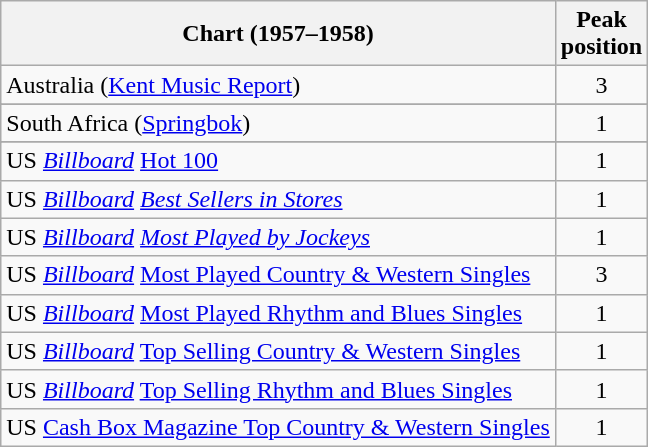<table class="wikitable sortable">
<tr>
<th scope="col">Chart (1957–1958)</th>
<th scope="col">Peak<br>position</th>
</tr>
<tr>
<td>Australia (<a href='#'>Kent Music Report</a>)</td>
<td style="text-align:center;">3</td>
</tr>
<tr>
</tr>
<tr>
</tr>
<tr>
<td>South Africa (<a href='#'>Springbok</a>)</td>
<td align="center">1</td>
</tr>
<tr>
</tr>
<tr>
<td>US <em><a href='#'>Billboard</a></em> <a href='#'>Hot 100</a></td>
<td style="text-align:center;">1</td>
</tr>
<tr>
<td>US <em><a href='#'>Billboard</a></em> <em><a href='#'>Best Sellers in Stores</a></em></td>
<td style="text-align:center;">1</td>
</tr>
<tr>
<td>US <em><a href='#'>Billboard</a></em> <em><a href='#'>Most Played by Jockeys</a></em></td>
<td style="text-align:center;">1</td>
</tr>
<tr>
<td>US <em><a href='#'>Billboard</a></em> <a href='#'>Most Played Country & Western Singles</a></td>
<td style="text-align:center;">3</td>
</tr>
<tr>
<td>US <em><a href='#'>Billboard</a></em> <a href='#'>Most Played Rhythm and Blues Singles</a></td>
<td style="text-align:center;">1</td>
</tr>
<tr>
<td>US <em><a href='#'>Billboard</a></em> <a href='#'>Top Selling Country & Western Singles</a></td>
<td style="text-align:center;">1</td>
</tr>
<tr>
<td>US <em><a href='#'>Billboard</a></em> <a href='#'>Top Selling Rhythm and Blues Singles</a></td>
<td style="text-align:center;">1</td>
</tr>
<tr>
<td>US <a href='#'>Cash Box Magazine Top Country & Western Singles</a></td>
<td style="text-align:center;">1</td>
</tr>
</table>
